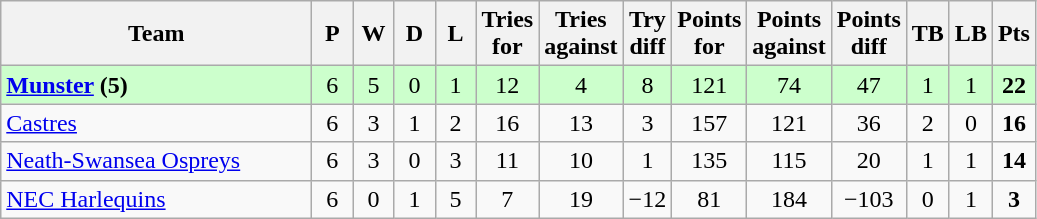<table class="wikitable" style="text-align: center;">
<tr>
<th width="200">Team</th>
<th width="20">P</th>
<th width="20">W</th>
<th width="20">D</th>
<th width="20">L</th>
<th width="20">Tries for</th>
<th width="20">Tries against</th>
<th width="20">Try diff</th>
<th width="20">Points for</th>
<th width="20">Points against</th>
<th width="25">Points diff</th>
<th width="20">TB</th>
<th width="20">LB</th>
<th width="20">Pts</th>
</tr>
<tr bgcolor=#ccffcc>
<td align=left> <strong><a href='#'>Munster</a> (5)</strong></td>
<td>6</td>
<td>5</td>
<td>0</td>
<td>1</td>
<td>12</td>
<td>4</td>
<td>8</td>
<td>121</td>
<td>74</td>
<td>47</td>
<td>1</td>
<td>1</td>
<td><strong>22</strong></td>
</tr>
<tr>
<td align=left> <a href='#'>Castres</a></td>
<td>6</td>
<td>3</td>
<td>1</td>
<td>2</td>
<td>16</td>
<td>13</td>
<td>3</td>
<td>157</td>
<td>121</td>
<td>36</td>
<td>2</td>
<td>0</td>
<td><strong>16</strong></td>
</tr>
<tr>
<td align=left> <a href='#'>Neath-Swansea Ospreys</a></td>
<td>6</td>
<td>3</td>
<td>0</td>
<td>3</td>
<td>11</td>
<td>10</td>
<td>1</td>
<td>135</td>
<td>115</td>
<td>20</td>
<td>1</td>
<td>1</td>
<td><strong>14</strong></td>
</tr>
<tr>
<td align=left> <a href='#'>NEC Harlequins</a></td>
<td>6</td>
<td>0</td>
<td>1</td>
<td>5</td>
<td>7</td>
<td>19</td>
<td>−12</td>
<td>81</td>
<td>184</td>
<td>−103</td>
<td>0</td>
<td>1</td>
<td><strong>3</strong></td>
</tr>
</table>
